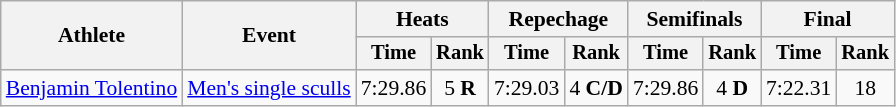<table class="wikitable" style="font-size:90%">
<tr>
<th rowspan="2">Athlete</th>
<th rowspan="2">Event</th>
<th colspan="2">Heats</th>
<th colspan="2">Repechage</th>
<th colspan="2">Semifinals</th>
<th colspan="2">Final</th>
</tr>
<tr style="font-size:95%">
<th>Time</th>
<th>Rank</th>
<th>Time</th>
<th>Rank</th>
<th>Time</th>
<th>Rank</th>
<th>Time</th>
<th>Rank</th>
</tr>
<tr align=center>
<td align=left><a href='#'>Benjamin Tolentino</a></td>
<td align=left><a href='#'>Men's single sculls</a></td>
<td>7:29.86</td>
<td>5 <strong>R</strong></td>
<td>7:29.03</td>
<td>4 <strong>C/D</strong></td>
<td>7:29.86</td>
<td>4 <strong>D</strong></td>
<td>7:22.31</td>
<td>18</td>
</tr>
</table>
